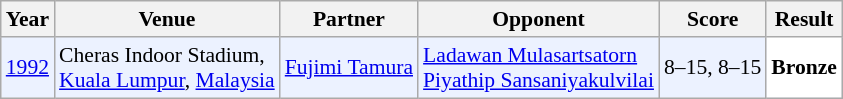<table class="sortable wikitable" style="font-size: 90%;">
<tr>
<th>Year</th>
<th>Venue</th>
<th>Partner</th>
<th>Opponent</th>
<th>Score</th>
<th>Result</th>
</tr>
<tr style="background:#ECF2FF">
<td align="center"><a href='#'>1992</a></td>
<td align="left">Cheras Indoor Stadium,<br><a href='#'>Kuala Lumpur</a>, <a href='#'>Malaysia</a></td>
<td align="left"> <a href='#'>Fujimi Tamura</a></td>
<td align="left"> <a href='#'>Ladawan Mulasartsatorn</a> <br>  <a href='#'>Piyathip Sansaniyakulvilai</a></td>
<td align="left">8–15, 8–15</td>
<td style="text-align:left; background:white"> <strong>Bronze</strong></td>
</tr>
</table>
